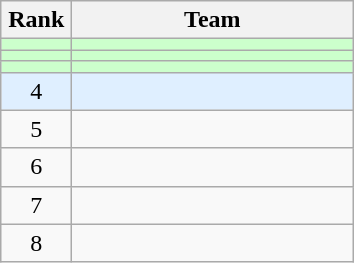<table class="wikitable" style="text-align: center;">
<tr>
<th width=40>Rank</th>
<th width=180>Team</th>
</tr>
<tr bgcolor=#CCFFCC>
<td></td>
<td style="text-align:left;"></td>
</tr>
<tr bgcolor=#CCFFCC>
<td></td>
<td style="text-align:left;"></td>
</tr>
<tr bgcolor=#CCFFCC>
<td></td>
<td style="text-align:left;"></td>
</tr>
<tr bgcolor=#DFEFFF>
<td>4</td>
<td style="text-align:left;"></td>
</tr>
<tr align=center>
<td>5</td>
<td style="text-align:left;"></td>
</tr>
<tr align=center>
<td>6</td>
<td style="text-align:left;"></td>
</tr>
<tr align=center>
<td>7</td>
<td style="text-align:left;"></td>
</tr>
<tr align=center>
<td>8</td>
<td style="text-align:left;"></td>
</tr>
</table>
